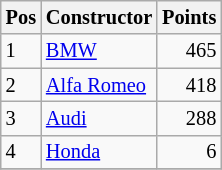<table class="wikitable"   style="font-size:   85%;">
<tr>
<th>Pos</th>
<th>Constructor</th>
<th>Points</th>
</tr>
<tr>
<td>1</td>
<td> <a href='#'>BMW</a></td>
<td align="right">465</td>
</tr>
<tr>
<td>2</td>
<td> <a href='#'>Alfa Romeo</a></td>
<td align="right">418</td>
</tr>
<tr>
<td>3</td>
<td> <a href='#'>Audi</a></td>
<td align="right">288</td>
</tr>
<tr>
<td>4</td>
<td> <a href='#'>Honda</a></td>
<td align="right">6</td>
</tr>
<tr>
</tr>
</table>
